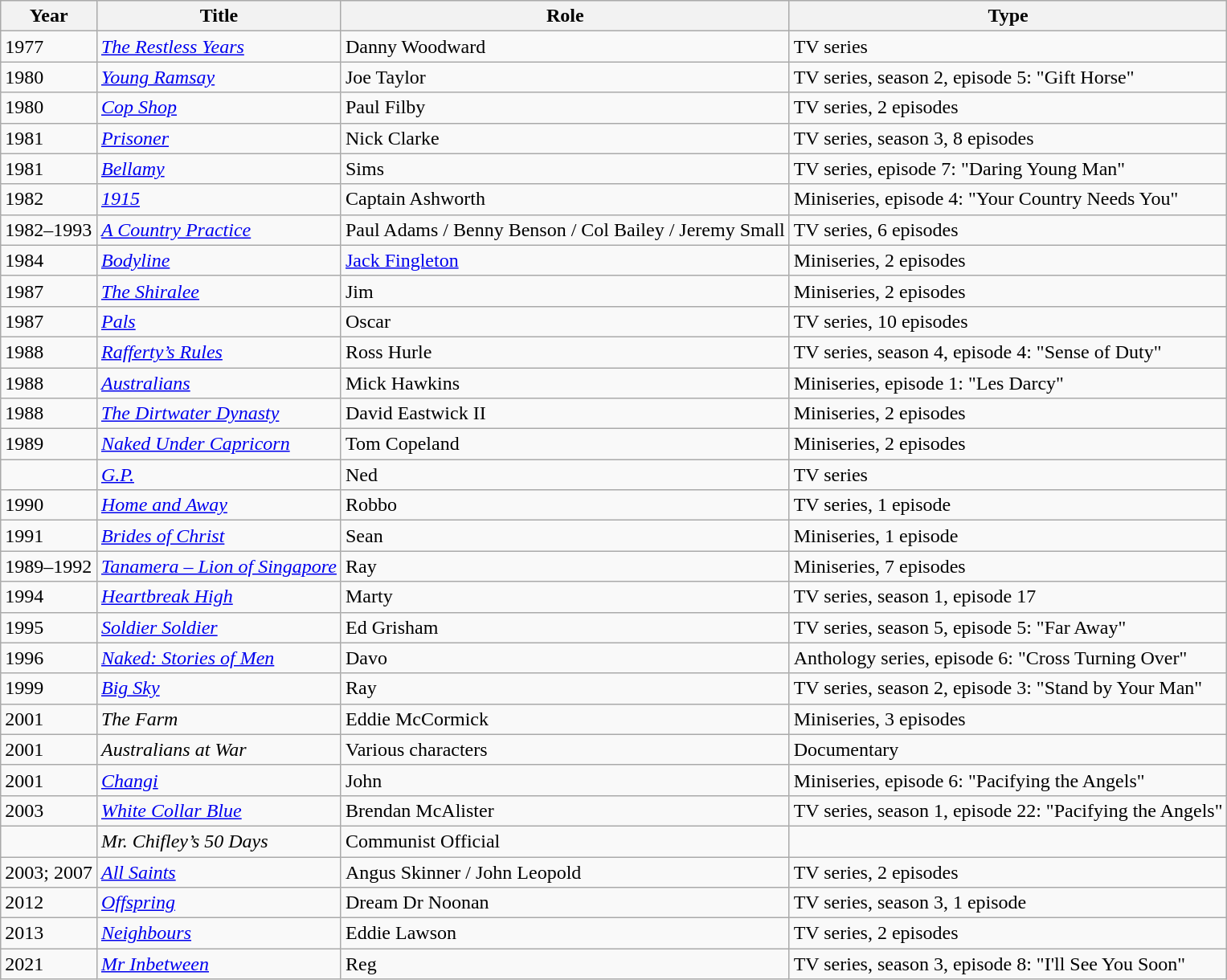<table class=wikitable>
<tr>
<th>Year</th>
<th>Title</th>
<th>Role</th>
<th>Type</th>
</tr>
<tr>
<td>1977</td>
<td><em><a href='#'>The Restless Years</a></em></td>
<td>Danny Woodward</td>
<td>TV series</td>
</tr>
<tr>
<td>1980</td>
<td><em><a href='#'>Young Ramsay</a></em></td>
<td>Joe Taylor</td>
<td>TV series, season 2, episode 5: "Gift Horse"</td>
</tr>
<tr>
<td>1980</td>
<td><em><a href='#'>Cop Shop</a></em></td>
<td>Paul Filby</td>
<td>TV series, 2 episodes</td>
</tr>
<tr>
<td>1981</td>
<td><em><a href='#'>Prisoner</a></em></td>
<td>Nick Clarke</td>
<td>TV series, season 3, 8 episodes</td>
</tr>
<tr>
<td>1981</td>
<td><em><a href='#'>Bellamy</a></em></td>
<td>Sims</td>
<td>TV series, episode 7: "Daring Young Man"</td>
</tr>
<tr>
<td>1982</td>
<td><em><a href='#'>1915</a></em></td>
<td>Captain Ashworth</td>
<td>Miniseries, episode 4: "Your Country Needs You"</td>
</tr>
<tr>
<td>1982–1993</td>
<td><em><a href='#'>A Country Practice</a></em></td>
<td>Paul Adams / Benny Benson / Col Bailey / Jeremy Small</td>
<td>TV series, 6 episodes</td>
</tr>
<tr>
<td>1984</td>
<td><em><a href='#'>Bodyline</a></em></td>
<td><a href='#'>Jack Fingleton</a></td>
<td>Miniseries, 2 episodes</td>
</tr>
<tr>
<td>1987</td>
<td><em><a href='#'>The Shiralee</a></em></td>
<td>Jim</td>
<td>Miniseries, 2 episodes</td>
</tr>
<tr>
<td>1987</td>
<td><em><a href='#'>Pals</a></em></td>
<td>Oscar</td>
<td>TV series, 10 episodes</td>
</tr>
<tr>
<td>1988</td>
<td><em><a href='#'>Rafferty’s Rules</a></em></td>
<td>Ross Hurle</td>
<td>TV series, season 4, episode 4: "Sense of Duty"</td>
</tr>
<tr>
<td>1988</td>
<td><em><a href='#'>Australians</a></em></td>
<td>Mick Hawkins</td>
<td>Miniseries, episode 1: "Les Darcy"</td>
</tr>
<tr>
<td>1988</td>
<td><em><a href='#'>The Dirtwater Dynasty</a></em></td>
<td>David Eastwick II</td>
<td>Miniseries, 2 episodes</td>
</tr>
<tr>
<td>1989</td>
<td><em><a href='#'>Naked Under Capricorn</a></em></td>
<td>Tom Copeland</td>
<td>Miniseries, 2 episodes</td>
</tr>
<tr>
<td></td>
<td><em><a href='#'>G.P.</a></em></td>
<td>Ned</td>
<td>TV series</td>
</tr>
<tr>
<td>1990</td>
<td><em><a href='#'>Home and Away</a></em></td>
<td>Robbo</td>
<td>TV series, 1 episode</td>
</tr>
<tr>
<td>1991</td>
<td><em><a href='#'>Brides of Christ</a></em></td>
<td>Sean</td>
<td>Miniseries, 1 episode</td>
</tr>
<tr>
<td>1989–1992</td>
<td><em><a href='#'>Tanamera – Lion of Singapore</a></em></td>
<td>Ray</td>
<td>Miniseries, 7 episodes</td>
</tr>
<tr>
<td>1994</td>
<td><em><a href='#'>Heartbreak High</a></em></td>
<td>Marty</td>
<td>TV series, season 1, episode 17</td>
</tr>
<tr>
<td>1995</td>
<td><em><a href='#'>Soldier Soldier</a></em></td>
<td>Ed Grisham</td>
<td>TV series, season 5, episode 5: "Far Away"</td>
</tr>
<tr>
<td>1996</td>
<td><em><a href='#'>Naked: Stories of Men</a></em></td>
<td>Davo</td>
<td>Anthology series, episode 6: "Cross Turning Over"</td>
</tr>
<tr>
<td>1999</td>
<td><em><a href='#'>Big Sky</a></em></td>
<td>Ray</td>
<td>TV series, season 2, episode 3: "Stand by Your Man"</td>
</tr>
<tr>
<td>2001</td>
<td><em>The Farm</em></td>
<td>Eddie McCormick</td>
<td>Miniseries, 3 episodes</td>
</tr>
<tr>
<td>2001</td>
<td><em>Australians at War</em></td>
<td>Various characters</td>
<td>Documentary</td>
</tr>
<tr>
<td>2001</td>
<td><em><a href='#'>Changi</a></em></td>
<td>John</td>
<td>Miniseries, episode 6: "Pacifying the Angels"</td>
</tr>
<tr>
<td>2003</td>
<td><em><a href='#'>White Collar Blue</a></em></td>
<td>Brendan McAlister</td>
<td>TV series, season 1, episode 22: "Pacifying the Angels"</td>
</tr>
<tr>
<td></td>
<td><em>Mr. Chifley’s 50 Days</em></td>
<td>Communist Official</td>
<td></td>
</tr>
<tr>
<td>2003; 2007</td>
<td><em><a href='#'>All Saints</a></em></td>
<td>Angus Skinner / John Leopold</td>
<td>TV series, 2 episodes</td>
</tr>
<tr>
<td>2012</td>
<td><em><a href='#'>Offspring</a></em></td>
<td>Dream Dr Noonan</td>
<td>TV series, season 3, 1 episode</td>
</tr>
<tr>
<td>2013</td>
<td><em><a href='#'>Neighbours</a></em></td>
<td>Eddie Lawson</td>
<td>TV series, 2 episodes</td>
</tr>
<tr>
<td>2021</td>
<td><em><a href='#'>Mr Inbetween</a></em></td>
<td>Reg</td>
<td>TV series, season 3, episode 8: "I'll See You Soon"</td>
</tr>
</table>
